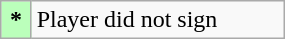<table class="wikitable" style="width:15%;">
<tr>
<th scope="row" style="background:#bfb;">*</th>
<td>Player did not sign</td>
</tr>
</table>
